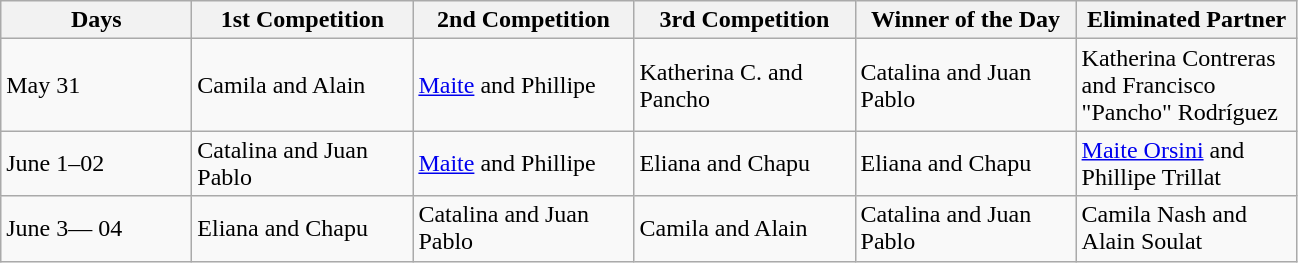<table class="wikitable">
<tr>
<th width="120"><strong>Days</strong></th>
<th width="140"><strong>1st Competition</strong></th>
<th width="140"><strong>2nd Competition</strong></th>
<th width="140"><strong>3rd Competition</strong></th>
<th width="140"><strong>Winner of the Day</strong></th>
<th width="140"><strong>Eliminated Partner</strong></th>
</tr>
<tr>
<td>May 31</td>
<td>Camila and Alain</td>
<td><a href='#'>Maite</a> and Phillipe</td>
<td>Katherina C. and Pancho</td>
<td>Catalina and Juan Pablo</td>
<td>Katherina Contreras and Francisco "Pancho" Rodríguez</td>
</tr>
<tr>
<td>June 1–02</td>
<td>Catalina and Juan Pablo</td>
<td><a href='#'>Maite</a> and Phillipe</td>
<td>Eliana and Chapu</td>
<td>Eliana and Chapu</td>
<td><a href='#'>Maite Orsini</a> and Phillipe Trillat</td>
</tr>
<tr>
<td>June 3— 04</td>
<td>Eliana and Chapu</td>
<td>Catalina and Juan Pablo</td>
<td>Camila and Alain</td>
<td>Catalina and Juan Pablo</td>
<td>Camila Nash and Alain Soulat</td>
</tr>
</table>
